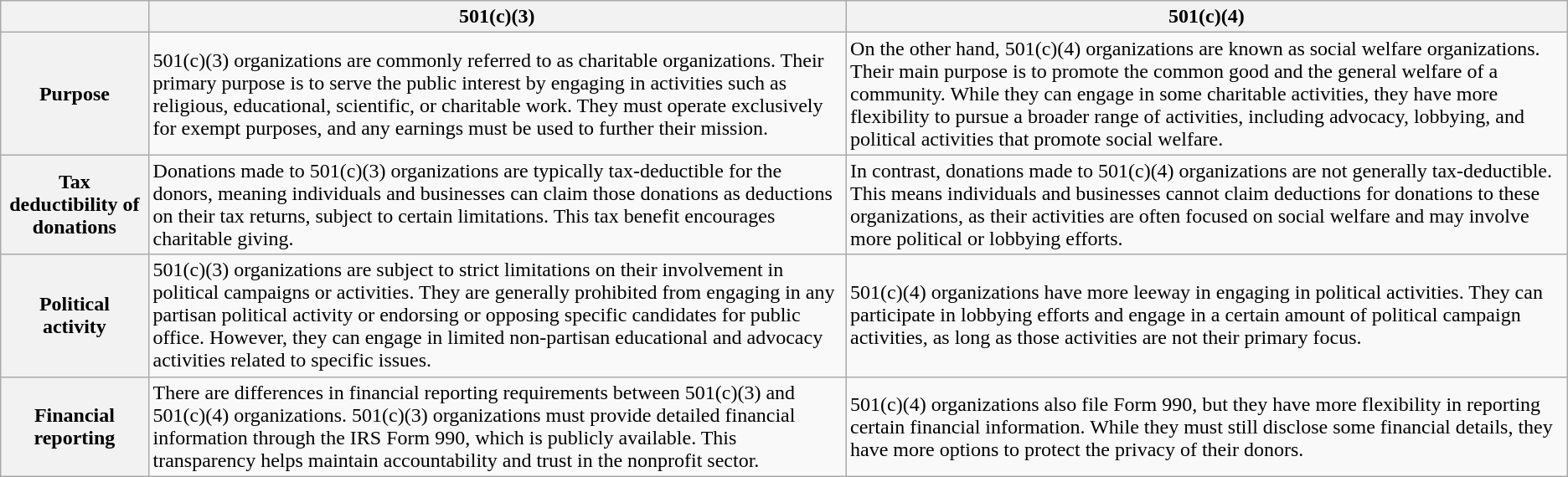<table class="wikitable">
<tr>
<th></th>
<th>501(c)(3)</th>
<th>501(c)(4)</th>
</tr>
<tr>
<th>Purpose</th>
<td>501(c)(3) organizations are commonly referred to as charitable organizations. Their primary purpose is to serve the public interest by engaging in activities such as religious, educational, scientific, or charitable work. They must operate exclusively for exempt purposes, and any earnings must be used to further their mission.</td>
<td>On the other hand, 501(c)(4) organizations are known as social welfare organizations. Their main purpose is to promote the common good and the general welfare of a community. While they can engage in some charitable activities, they have more flexibility to pursue a broader range of activities, including advocacy, lobbying, and political activities that promote social welfare.</td>
</tr>
<tr>
<th>Tax deductibility of donations</th>
<td>Donations made to 501(c)(3) organizations are typically tax-deductible for the donors, meaning individuals and businesses can claim those donations as deductions on their tax returns, subject to certain limitations. This tax benefit encourages charitable giving.</td>
<td>In contrast, donations made to 501(c)(4) organizations are not generally tax-deductible. This means individuals and businesses cannot claim deductions for donations to these organizations, as their activities are often focused on social welfare and may involve more political or lobbying efforts.</td>
</tr>
<tr>
<th>Political activity</th>
<td>501(c)(3) organizations are subject to strict limitations on their involvement in political campaigns or activities. They are generally prohibited from engaging in any partisan political activity or endorsing or opposing specific candidates for public office. However, they can engage in limited non-partisan educational and advocacy activities related to specific issues.</td>
<td>501(c)(4) organizations have more leeway in engaging in political activities. They can participate in lobbying efforts and engage in a certain amount of political campaign activities, as long as those activities are not their primary focus.</td>
</tr>
<tr>
<th>Financial reporting</th>
<td>There are differences in financial reporting requirements between 501(c)(3) and 501(c)(4) organizations. 501(c)(3) organizations must provide detailed financial information through the IRS Form 990, which is publicly available. This transparency helps maintain accountability and trust in the nonprofit sector.</td>
<td>501(c)(4) organizations also file Form 990, but they have more flexibility in reporting certain financial information. While they must still disclose some financial details, they have more options to protect the privacy of their donors.</td>
</tr>
</table>
